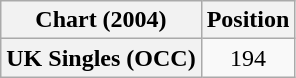<table class="wikitable plainrowheaders" style="text-align:center">
<tr>
<th scope="col">Chart (2004)</th>
<th scope="col">Position</th>
</tr>
<tr>
<th scope="row">UK Singles (OCC)</th>
<td>194</td>
</tr>
</table>
